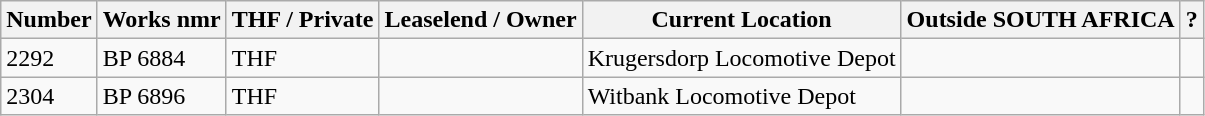<table class="wikitable">
<tr t>
<th>Number</th>
<th>Works nmr</th>
<th>THF / Private</th>
<th>Leaselend / Owner</th>
<th>Current Location</th>
<th>Outside SOUTH AFRICA</th>
<th>?</th>
</tr>
<tr>
<td>2292</td>
<td>BP 6884</td>
<td>THF</td>
<td></td>
<td>Krugersdorp Locomotive Depot</td>
<td></td>
<td></td>
</tr>
<tr>
<td>2304</td>
<td>BP 6896</td>
<td>THF</td>
<td></td>
<td>Witbank Locomotive Depot</td>
<td></td>
<td></td>
</tr>
</table>
